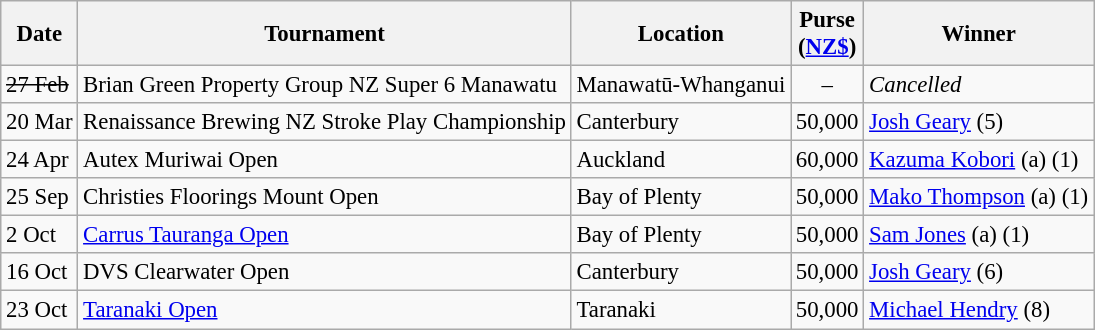<table class="wikitable" style="font-size:95%">
<tr>
<th>Date</th>
<th>Tournament</th>
<th>Location</th>
<th>Purse<br>(<a href='#'>NZ$</a>)</th>
<th>Winner</th>
</tr>
<tr>
<td><s>27 Feb</s></td>
<td>Brian Green Property Group NZ Super 6 Manawatu</td>
<td>Manawatū-Whanganui</td>
<td align=center>–</td>
<td><em>Cancelled</em></td>
</tr>
<tr>
<td>20 Mar</td>
<td>Renaissance Brewing NZ Stroke Play Championship</td>
<td>Canterbury</td>
<td align=right>50,000</td>
<td> <a href='#'>Josh Geary</a> (5)</td>
</tr>
<tr>
<td>24 Apr</td>
<td>Autex Muriwai Open</td>
<td>Auckland</td>
<td align=right>60,000</td>
<td> <a href='#'>Kazuma Kobori</a> (a) (1)</td>
</tr>
<tr>
<td>25 Sep</td>
<td>Christies Floorings Mount Open</td>
<td>Bay of Plenty</td>
<td align=right>50,000</td>
<td> <a href='#'>Mako Thompson</a> (a) (1)</td>
</tr>
<tr>
<td>2 Oct</td>
<td><a href='#'>Carrus Tauranga Open</a></td>
<td>Bay of Plenty</td>
<td align=right>50,000</td>
<td> <a href='#'>Sam Jones</a> (a) (1)</td>
</tr>
<tr>
<td>16 Oct</td>
<td>DVS Clearwater Open</td>
<td>Canterbury</td>
<td align=right>50,000</td>
<td> <a href='#'>Josh Geary</a> (6)</td>
</tr>
<tr>
<td>23 Oct</td>
<td><a href='#'>Taranaki Open</a></td>
<td>Taranaki</td>
<td align=right>50,000</td>
<td> <a href='#'>Michael Hendry</a> (8)</td>
</tr>
</table>
